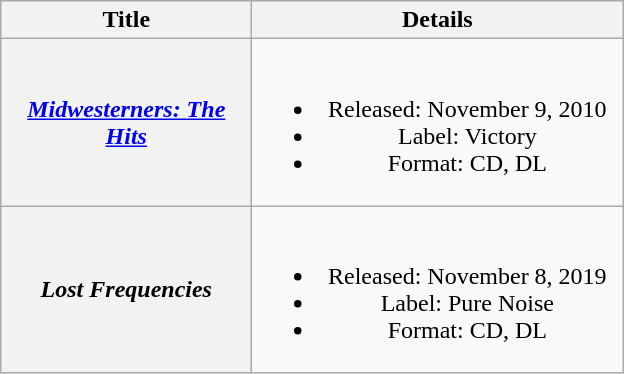<table class="wikitable plainrowheaders" style="text-align:center;">
<tr>
<th rowspan="1" style="width:10em;">Title</th>
<th rowspan="1" style="width:15em;">Details</th>
</tr>
<tr>
<th scope="row"><em><a href='#'>Midwesterners: The Hits</a></em></th>
<td><br><ul><li>Released: November 9, 2010</li><li>Label: Victory</li><li>Format: CD, DL</li></ul></td>
</tr>
<tr>
<th scope="row"><em>Lost Frequencies</em></th>
<td><br><ul><li>Released: November 8, 2019</li><li>Label: Pure Noise</li><li>Format: CD, DL</li></ul></td>
</tr>
</table>
